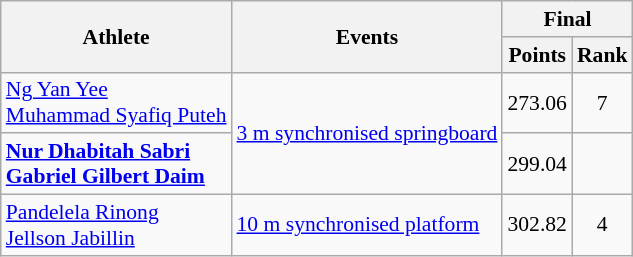<table class=wikitable style="font-size:90%">
<tr>
<th rowspan="2">Athlete</th>
<th rowspan="2">Events</th>
<th colspan="2">Final</th>
</tr>
<tr>
<th>Points</th>
<th>Rank</th>
</tr>
<tr style="text-align:center">
<td style="text-align:left"><a href='#'>Ng Yan Yee</a><br><a href='#'>Muhammad Syafiq Puteh</a></td>
<td style="text-align:left" rowspan=2><a href='#'>3 m synchronised springboard</a></td>
<td>273.06</td>
<td>7</td>
</tr>
<tr style="text-align:center">
<td style="text-align:left"><strong><a href='#'>Nur Dhabitah Sabri</a><br><a href='#'>Gabriel Gilbert Daim</a></strong></td>
<td>299.04</td>
<td></td>
</tr>
<tr style="text-align:center">
<td style="text-align:left"><a href='#'>Pandelela Rinong</a><br><a href='#'>Jellson Jabillin</a></td>
<td style="text-align:left"><a href='#'>10 m synchronised platform</a></td>
<td>302.82</td>
<td>4</td>
</tr>
</table>
